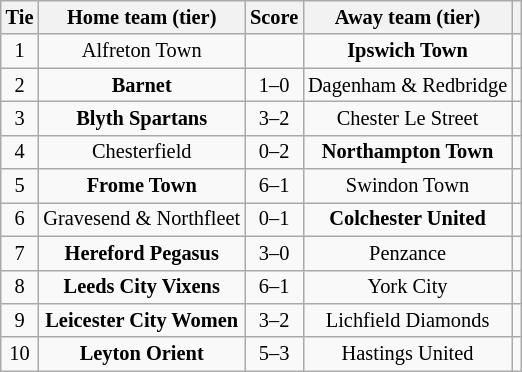<table class="wikitable" style="text-align:center; font-size:85%">
<tr>
<th>Tie</th>
<th>Home team (tier)</th>
<th>Score</th>
<th>Away team (tier)</th>
<th></th>
</tr>
<tr>
<td align="center">1</td>
<td>Alfreton Town</td>
<td align="center"></td>
<td><strong>Ipswich Town</strong></td>
<td></td>
</tr>
<tr>
<td align="center">2</td>
<td><strong>Barnet</strong></td>
<td align="center">1–0</td>
<td>Dagenham & Redbridge</td>
<td></td>
</tr>
<tr>
<td align="center">3</td>
<td><strong>Blyth Spartans</strong></td>
<td align="center">3–2 </td>
<td>Chester Le Street</td>
<td></td>
</tr>
<tr>
<td align="center">4</td>
<td>Chesterfield</td>
<td align="center">0–2</td>
<td><strong>Northampton Town</strong></td>
<td></td>
</tr>
<tr>
<td align="center">5</td>
<td><strong>Frome Town</strong></td>
<td align="center">6–1</td>
<td>Swindon Town</td>
<td></td>
</tr>
<tr>
<td align="center">6</td>
<td>Gravesend & Northfleet</td>
<td align="center">0–1</td>
<td><strong>Colchester United</strong></td>
<td></td>
</tr>
<tr>
<td align="center">7</td>
<td><strong>Hereford Pegasus</strong></td>
<td align="center">3–0</td>
<td>Penzance</td>
<td></td>
</tr>
<tr>
<td align="center">8</td>
<td><strong>Leeds City Vixens</strong></td>
<td align="center">6–1</td>
<td>York City</td>
<td></td>
</tr>
<tr>
<td align="center">9</td>
<td><strong>Leicester City Women</strong></td>
<td align="center">3–2</td>
<td>Lichfield Diamonds</td>
<td></td>
</tr>
<tr>
<td align="center">10</td>
<td><strong>Leyton Orient</strong></td>
<td align="center">5–3</td>
<td>Hastings United</td>
<td></td>
</tr>
</table>
